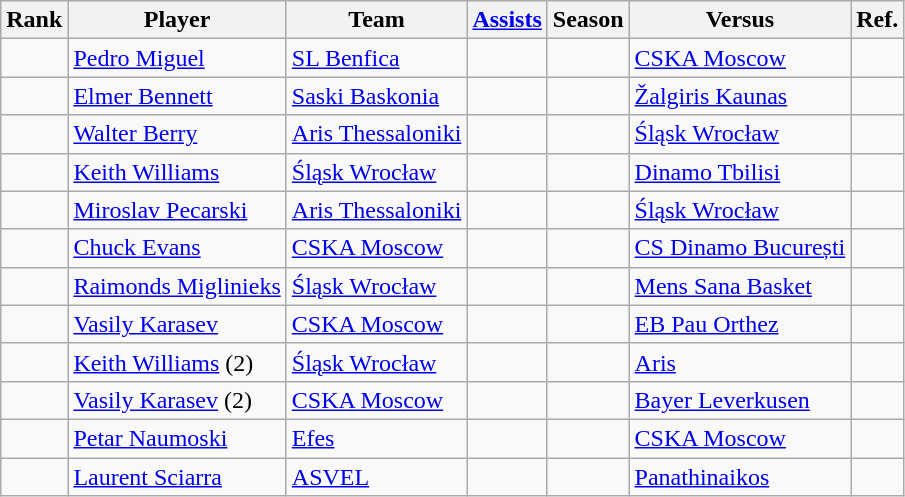<table class="wikitable sortable">
<tr>
<th>Rank</th>
<th>Player</th>
<th>Team</th>
<th><a href='#'>Assists</a></th>
<th>Season</th>
<th>Versus</th>
<th>Ref.</th>
</tr>
<tr>
<td></td>
<td> <a href='#'>Pedro Miguel</a></td>
<td> <a href='#'>SL Benfica</a></td>
<td></td>
<td></td>
<td> <a href='#'>CSKA Moscow</a></td>
<td></td>
</tr>
<tr>
<td></td>
<td> <a href='#'>Elmer Bennett</a></td>
<td> <a href='#'>Saski Baskonia</a></td>
<td></td>
<td></td>
<td> <a href='#'>Žalgiris Kaunas</a></td>
<td></td>
</tr>
<tr>
<td></td>
<td> <a href='#'>Walter Berry</a></td>
<td> <a href='#'>Aris Thessaloniki</a></td>
<td></td>
<td></td>
<td> <a href='#'>Śląsk Wrocław</a></td>
<td></td>
</tr>
<tr>
<td></td>
<td> <a href='#'>Keith Williams</a></td>
<td> <a href='#'>Śląsk Wrocław</a></td>
<td></td>
<td></td>
<td> <a href='#'>Dinamo Tbilisi</a></td>
<td></td>
</tr>
<tr>
<td></td>
<td> <a href='#'>Miroslav Pecarski</a></td>
<td> <a href='#'>Aris Thessaloniki</a></td>
<td></td>
<td></td>
<td> <a href='#'>Śląsk Wrocław</a></td>
<td></td>
</tr>
<tr>
<td></td>
<td> <a href='#'>Chuck Evans</a></td>
<td> <a href='#'>CSKA Moscow</a></td>
<td></td>
<td></td>
<td> <a href='#'>CS Dinamo București</a></td>
<td></td>
</tr>
<tr>
<td></td>
<td> <a href='#'>Raimonds Miglinieks</a></td>
<td> <a href='#'>Śląsk Wrocław</a></td>
<td></td>
<td></td>
<td> <a href='#'>Mens Sana Basket</a></td>
<td></td>
</tr>
<tr>
<td></td>
<td> <a href='#'>Vasily Karasev</a></td>
<td> <a href='#'>CSKA Moscow</a></td>
<td></td>
<td></td>
<td> <a href='#'>EB Pau Orthez</a></td>
<td></td>
</tr>
<tr>
<td></td>
<td> <a href='#'>Keith Williams</a> (2)</td>
<td> <a href='#'>Śląsk Wrocław</a></td>
<td></td>
<td></td>
<td> <a href='#'>Aris</a></td>
<td></td>
</tr>
<tr>
<td></td>
<td> <a href='#'>Vasily Karasev</a> (2)</td>
<td> <a href='#'>CSKA Moscow</a></td>
<td></td>
<td></td>
<td> <a href='#'>Bayer Leverkusen</a></td>
<td></td>
</tr>
<tr>
<td></td>
<td> <a href='#'>Petar Naumoski</a></td>
<td> <a href='#'>Efes</a></td>
<td></td>
<td></td>
<td> <a href='#'>CSKA Moscow</a></td>
<td></td>
</tr>
<tr>
<td></td>
<td> <a href='#'>Laurent Sciarra</a></td>
<td> <a href='#'>ASVEL</a></td>
<td></td>
<td></td>
<td> <a href='#'>Panathinaikos</a></td>
<td></td>
</tr>
</table>
